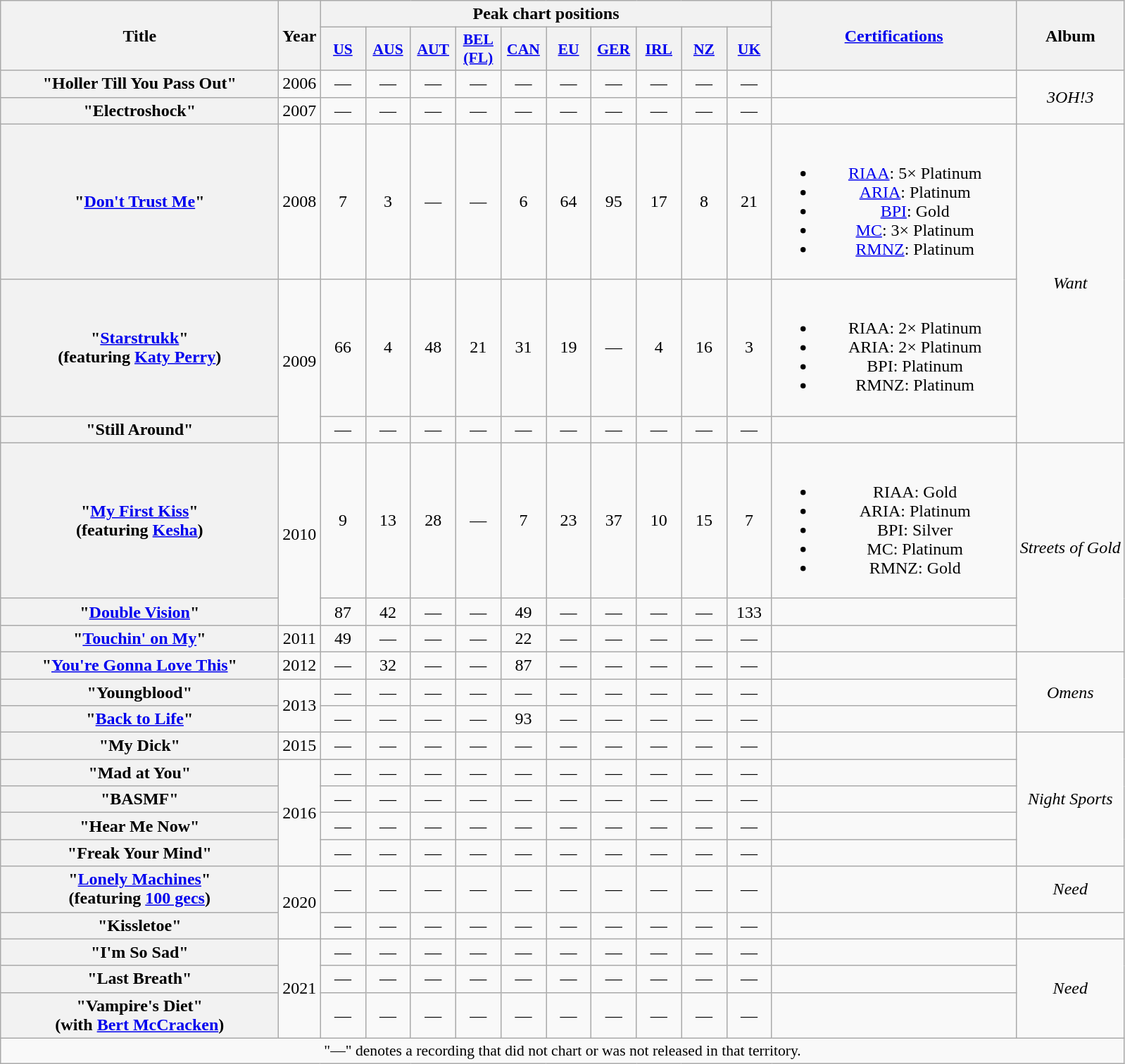<table class="wikitable plainrowheaders" style="text-align:center;">
<tr>
<th scope="col" rowspan="2" style="width:16em;">Title</th>
<th scope="col" rowspan="2">Year</th>
<th scope="col" colspan="10">Peak chart positions</th>
<th scope="col" rowspan="2" style="width:14em;"><a href='#'>Certifications</a></th>
<th scope="col" rowspan="2">Album</th>
</tr>
<tr>
<th scope="col" style="width:2.5em;font-size:90%;"><a href='#'>US</a><br></th>
<th scope="col" style="width:2.5em;font-size:90%;"><a href='#'>AUS</a><br></th>
<th scope="col" style="width:2.5em;font-size:90%;"><a href='#'>AUT</a><br></th>
<th scope="col" style="width:2.5em;font-size:90%;"><a href='#'>BEL<br>(FL)</a><br></th>
<th scope="col" style="width:2.5em;font-size:90%;"><a href='#'>CAN</a><br></th>
<th scope="col" style="width:2.5em;font-size:90%;"><a href='#'>EU</a><br></th>
<th scope="col" style="width:2.5em;font-size:90%;"><a href='#'>GER</a><br></th>
<th scope="col" style="width:2.5em;font-size:90%;"><a href='#'>IRL</a><br></th>
<th scope="col" style="width:2.5em;font-size:90%;"><a href='#'>NZ</a><br></th>
<th scope="col" style="width:2.5em;font-size:90%;"><a href='#'>UK</a><br></th>
</tr>
<tr>
<th scope="row">"Holler Till You Pass Out"</th>
<td>2006</td>
<td>—</td>
<td>—</td>
<td>—</td>
<td>—</td>
<td>—</td>
<td>—</td>
<td>—</td>
<td>—</td>
<td>—</td>
<td>—</td>
<td></td>
<td rowspan="2"><em>3OH!3</em></td>
</tr>
<tr>
<th scope="row">"Electroshock"</th>
<td>2007</td>
<td>—</td>
<td>—</td>
<td>—</td>
<td>—</td>
<td>—</td>
<td>—</td>
<td>—</td>
<td>—</td>
<td>—</td>
<td>—</td>
<td></td>
</tr>
<tr>
<th scope="row">"<a href='#'>Don't Trust Me</a>"</th>
<td>2008</td>
<td>7</td>
<td>3</td>
<td>—</td>
<td>—</td>
<td>6</td>
<td>64</td>
<td>95</td>
<td>17</td>
<td>8</td>
<td>21</td>
<td><br><ul><li><a href='#'>RIAA</a>: 5× Platinum</li><li><a href='#'>ARIA</a>: Platinum</li><li><a href='#'>BPI</a>: Gold</li><li><a href='#'>MC</a>: 3× Platinum</li><li><a href='#'>RMNZ</a>: Platinum</li></ul></td>
<td rowspan="3"><em>Want</em></td>
</tr>
<tr>
<th scope="row">"<a href='#'>Starstrukk</a>"<br><span>(featuring <a href='#'>Katy Perry</a>)</span></th>
<td rowspan="2">2009</td>
<td>66</td>
<td>4</td>
<td>48</td>
<td>21</td>
<td>31</td>
<td>19</td>
<td>—</td>
<td>4</td>
<td>16</td>
<td>3</td>
<td><br><ul><li>RIAA: 2× Platinum</li><li>ARIA: 2× Platinum</li><li>BPI: Platinum</li><li>RMNZ: Platinum</li></ul></td>
</tr>
<tr>
<th scope="row">"Still Around"</th>
<td>—</td>
<td>—</td>
<td>—</td>
<td>—</td>
<td>—</td>
<td>—</td>
<td>—</td>
<td>—</td>
<td>—</td>
<td>—</td>
<td></td>
</tr>
<tr>
<th scope="row">"<a href='#'>My First Kiss</a>"<br><span>(featuring <a href='#'>Kesha</a>)</span></th>
<td rowspan="2">2010</td>
<td>9</td>
<td>13</td>
<td>28</td>
<td>—</td>
<td>7</td>
<td>23</td>
<td>37</td>
<td>10</td>
<td>15</td>
<td>7</td>
<td><br><ul><li>RIAA: Gold</li><li>ARIA: Platinum</li><li>BPI: Silver</li><li>MC: Platinum</li><li>RMNZ: Gold</li></ul></td>
<td rowspan="3"><em>Streets of Gold</em></td>
</tr>
<tr>
<th scope="row">"<a href='#'>Double Vision</a>"</th>
<td>87</td>
<td>42</td>
<td>—</td>
<td>—</td>
<td>49</td>
<td>—</td>
<td>—</td>
<td>—</td>
<td>—</td>
<td>133</td>
<td></td>
</tr>
<tr>
<th scope="row">"<a href='#'>Touchin' on My</a>"</th>
<td>2011</td>
<td>49</td>
<td>—</td>
<td>—</td>
<td>—</td>
<td>22</td>
<td>—</td>
<td>—</td>
<td>—</td>
<td>—</td>
<td>—</td>
<td></td>
</tr>
<tr>
<th scope="row">"<a href='#'>You're Gonna Love This</a>"</th>
<td>2012</td>
<td>—</td>
<td>32</td>
<td>—</td>
<td>—</td>
<td>87</td>
<td>—</td>
<td>—</td>
<td>—</td>
<td>—</td>
<td>—</td>
<td></td>
<td rowspan="3"><em>Omens</em></td>
</tr>
<tr>
<th scope="row">"Youngblood"</th>
<td rowspan="2">2013</td>
<td>—</td>
<td>—</td>
<td>—</td>
<td>—</td>
<td>—</td>
<td>—</td>
<td>—</td>
<td>—</td>
<td>—</td>
<td>—</td>
<td></td>
</tr>
<tr>
<th scope="row">"<a href='#'>Back to Life</a>"</th>
<td>—</td>
<td>—</td>
<td>—</td>
<td>—</td>
<td>93</td>
<td>—</td>
<td>—</td>
<td>—</td>
<td>—</td>
<td>—</td>
<td></td>
</tr>
<tr>
<th scope="row">"My Dick"</th>
<td>2015</td>
<td>—</td>
<td>—</td>
<td>—</td>
<td>—</td>
<td>—</td>
<td>—</td>
<td>—</td>
<td>—</td>
<td>—</td>
<td>—</td>
<td></td>
<td rowspan="5"><em>Night Sports</em></td>
</tr>
<tr>
<th scope="row">"Mad at You"</th>
<td rowspan="4">2016</td>
<td>—</td>
<td>—</td>
<td>—</td>
<td>—</td>
<td>—</td>
<td>—</td>
<td>—</td>
<td>—</td>
<td>—</td>
<td>—</td>
<td></td>
</tr>
<tr>
<th scope="row">"BASMF"</th>
<td>—</td>
<td>—</td>
<td>—</td>
<td>—</td>
<td>—</td>
<td>—</td>
<td>—</td>
<td>—</td>
<td>—</td>
<td>—</td>
<td></td>
</tr>
<tr>
<th scope="row">"Hear Me Now"</th>
<td>—</td>
<td>—</td>
<td>—</td>
<td>—</td>
<td>—</td>
<td>—</td>
<td>—</td>
<td>—</td>
<td>—</td>
<td>—</td>
<td></td>
</tr>
<tr>
<th scope="row">"Freak Your Mind"</th>
<td>—</td>
<td>—</td>
<td>—</td>
<td>—</td>
<td>—</td>
<td>—</td>
<td>—</td>
<td>—</td>
<td>—</td>
<td>—</td>
<td></td>
</tr>
<tr>
<th scope="row">"<a href='#'>Lonely Machines</a>"<br><span>(featuring <a href='#'>100 gecs</a>)</span></th>
<td rowspan="2">2020</td>
<td>—</td>
<td>—</td>
<td>—</td>
<td>—</td>
<td>—</td>
<td>—</td>
<td>—</td>
<td>—</td>
<td>—</td>
<td>—</td>
<td></td>
<td><em>Need</em></td>
</tr>
<tr>
<th scope="row">"Kissletoe"</th>
<td>—</td>
<td>—</td>
<td>—</td>
<td>—</td>
<td>—</td>
<td>—</td>
<td>—</td>
<td>—</td>
<td>—</td>
<td>—</td>
<td></td>
<td></td>
</tr>
<tr>
<th scope="row">"I'm So Sad"</th>
<td rowspan="3">2021</td>
<td>—</td>
<td>—</td>
<td>—</td>
<td>—</td>
<td>—</td>
<td>—</td>
<td>—</td>
<td>—</td>
<td>—</td>
<td>—</td>
<td></td>
<td rowspan="3"><em>Need</em></td>
</tr>
<tr>
<th scope="row">"Last Breath"</th>
<td>—</td>
<td>—</td>
<td>—</td>
<td>—</td>
<td>—</td>
<td>—</td>
<td>—</td>
<td>—</td>
<td>—</td>
<td>—</td>
<td></td>
</tr>
<tr>
<th scope="row">"Vampire's Diet"<br><span>(with <a href='#'>Bert McCracken</a>)</span></th>
<td>—</td>
<td>—</td>
<td>—</td>
<td>—</td>
<td>—</td>
<td>—</td>
<td>—</td>
<td>—</td>
<td>—</td>
<td>—</td>
<td></td>
</tr>
<tr>
<td colspan="14" style="font-size:90%">"—" denotes a recording that did not chart or was not released in that territory.</td>
</tr>
</table>
